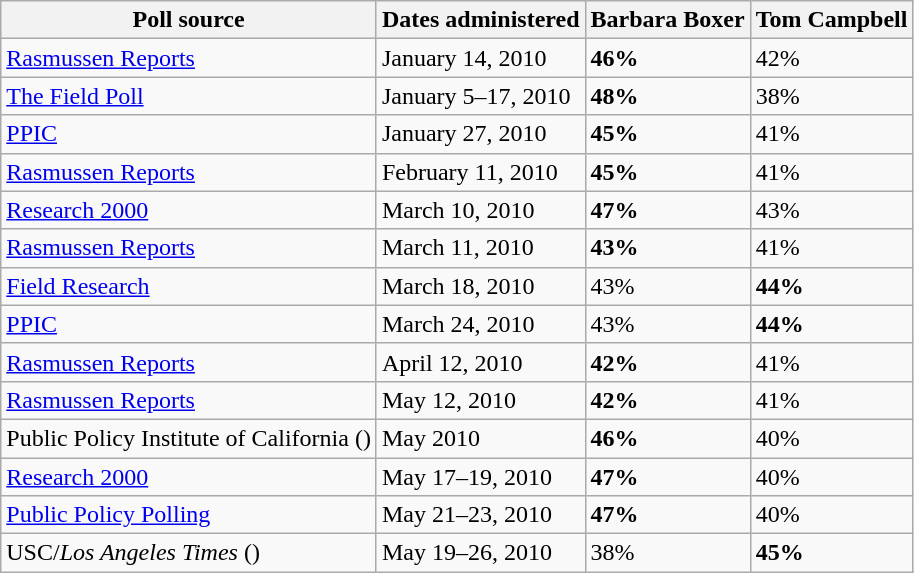<table class="wikitable">
<tr valign=bottom>
<th>Poll source</th>
<th>Dates administered</th>
<th>Barbara Boxer</th>
<th>Tom Campbell</th>
</tr>
<tr>
<td><a href='#'>Rasmussen Reports</a></td>
<td>January 14, 2010</td>
<td><strong>46%</strong></td>
<td>42%</td>
</tr>
<tr>
<td><a href='#'>The Field Poll</a></td>
<td>January 5–17, 2010</td>
<td><strong>48%</strong></td>
<td>38%</td>
</tr>
<tr>
<td><a href='#'>PPIC</a></td>
<td>January 27, 2010</td>
<td><strong>45%</strong></td>
<td>41%</td>
</tr>
<tr>
<td><a href='#'>Rasmussen Reports</a></td>
<td>February 11, 2010</td>
<td><strong>45%</strong></td>
<td>41%</td>
</tr>
<tr>
<td><a href='#'>Research 2000</a></td>
<td>March 10, 2010</td>
<td><strong>47%</strong></td>
<td>43%</td>
</tr>
<tr>
<td><a href='#'>Rasmussen Reports</a></td>
<td>March 11, 2010</td>
<td><strong>43%</strong></td>
<td>41%</td>
</tr>
<tr>
<td><a href='#'>Field Research</a></td>
<td>March 18, 2010</td>
<td>43%</td>
<td><strong>44%</strong></td>
</tr>
<tr>
<td><a href='#'>PPIC</a></td>
<td>March 24, 2010</td>
<td>43%</td>
<td><strong>44%</strong></td>
</tr>
<tr>
<td><a href='#'>Rasmussen Reports</a></td>
<td>April 12, 2010</td>
<td><strong>42%</strong></td>
<td>41%</td>
</tr>
<tr>
<td><a href='#'>Rasmussen Reports</a></td>
<td>May 12, 2010</td>
<td><strong>42%</strong></td>
<td>41%</td>
</tr>
<tr>
<td>Public Policy Institute of California ()</td>
<td>May 2010</td>
<td><strong>46%</strong></td>
<td>40%</td>
</tr>
<tr>
<td><a href='#'>Research 2000</a></td>
<td>May 17–19, 2010</td>
<td><strong>47%</strong></td>
<td>40%</td>
</tr>
<tr>
<td><a href='#'>Public Policy Polling</a></td>
<td>May 21–23, 2010</td>
<td><strong>47%</strong></td>
<td>40%</td>
</tr>
<tr>
<td>USC/<em>Los Angeles Times</em> ()</td>
<td>May 19–26, 2010</td>
<td>38%</td>
<td><strong>45%</strong></td>
</tr>
</table>
